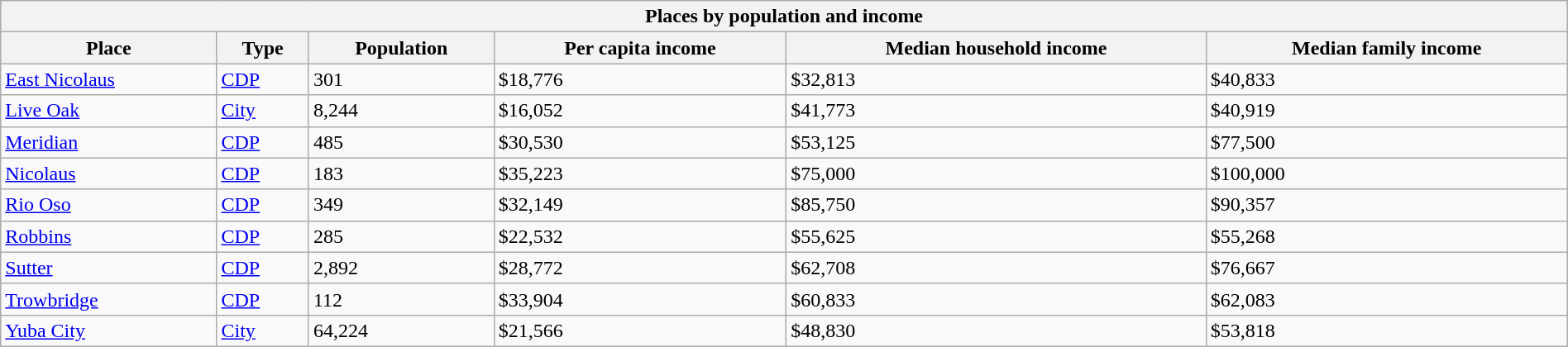<table class="wikitable collapsible collapsed sortable" style="width: 100%;">
<tr>
<th colspan=6>Places by population and income</th>
</tr>
<tr>
<th>Place</th>
<th>Type</th>
<th>Population</th>
<th data-sort-type="currency">Per capita income</th>
<th data-sort-type="currency">Median household income</th>
<th data-sort-type="currency">Median family income</th>
</tr>
<tr>
<td><a href='#'>East Nicolaus</a></td>
<td><a href='#'>CDP</a></td>
<td>301</td>
<td>$18,776</td>
<td>$32,813</td>
<td>$40,833</td>
</tr>
<tr>
<td><a href='#'>Live Oak</a></td>
<td><a href='#'>City</a></td>
<td>8,244</td>
<td>$16,052</td>
<td>$41,773</td>
<td>$40,919</td>
</tr>
<tr>
<td><a href='#'>Meridian</a></td>
<td><a href='#'>CDP</a></td>
<td>485</td>
<td>$30,530</td>
<td>$53,125</td>
<td>$77,500</td>
</tr>
<tr>
<td><a href='#'>Nicolaus</a></td>
<td><a href='#'>CDP</a></td>
<td>183</td>
<td>$35,223</td>
<td>$75,000</td>
<td>$100,000</td>
</tr>
<tr>
<td><a href='#'>Rio Oso</a></td>
<td><a href='#'>CDP</a></td>
<td>349</td>
<td>$32,149</td>
<td>$85,750</td>
<td>$90,357</td>
</tr>
<tr>
<td><a href='#'>Robbins</a></td>
<td><a href='#'>CDP</a></td>
<td>285</td>
<td>$22,532</td>
<td>$55,625</td>
<td>$55,268</td>
</tr>
<tr>
<td><a href='#'>Sutter</a></td>
<td><a href='#'>CDP</a></td>
<td>2,892</td>
<td>$28,772</td>
<td>$62,708</td>
<td>$76,667</td>
</tr>
<tr>
<td><a href='#'>Trowbridge</a></td>
<td><a href='#'>CDP</a></td>
<td>112</td>
<td>$33,904</td>
<td>$60,833</td>
<td>$62,083</td>
</tr>
<tr>
<td><a href='#'>Yuba City</a></td>
<td><a href='#'>City</a></td>
<td>64,224</td>
<td>$21,566</td>
<td>$48,830</td>
<td>$53,818</td>
</tr>
</table>
